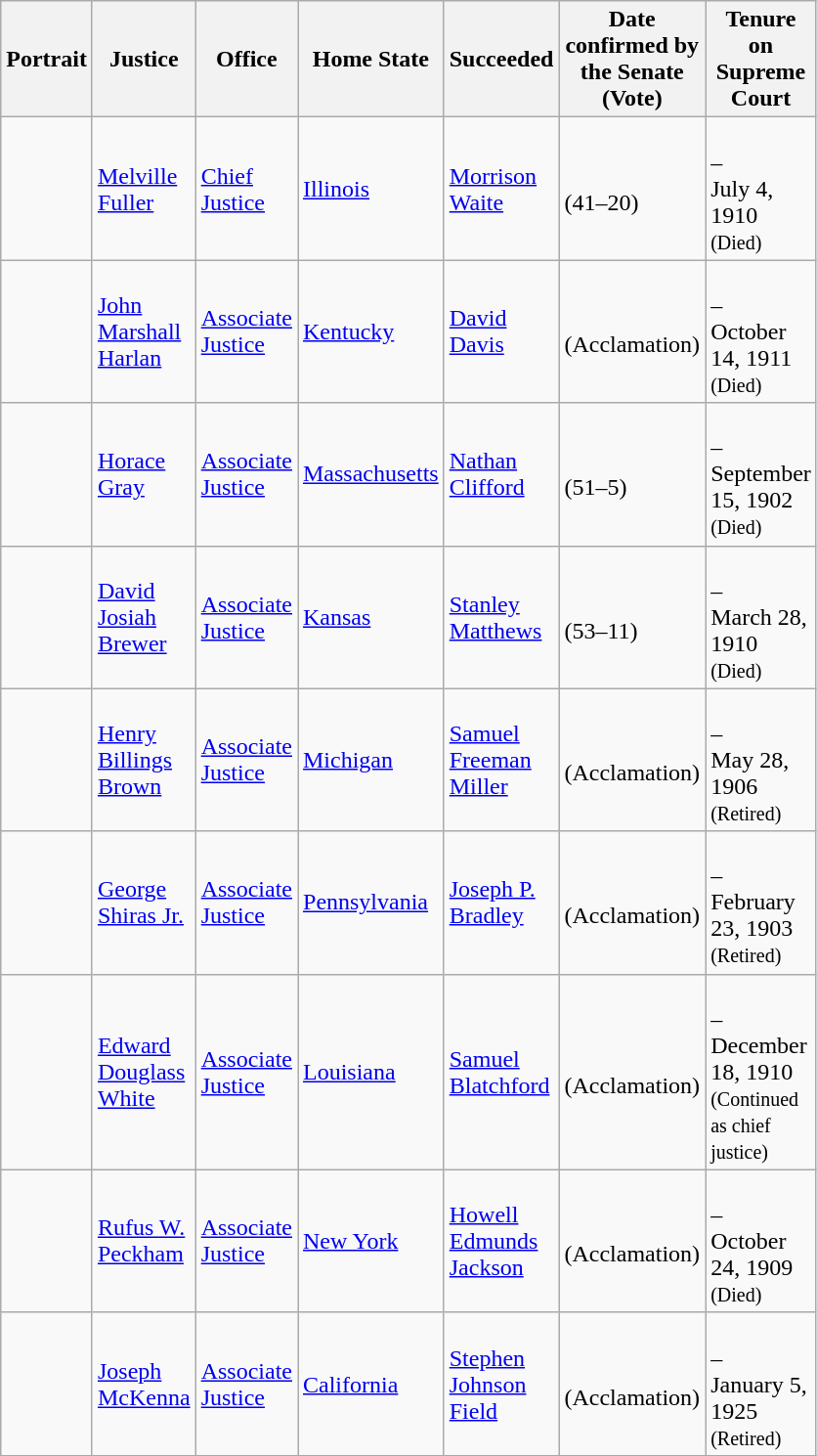<table class="wikitable sortable">
<tr>
<th scope="col" style="width: 10px;">Portrait</th>
<th scope="col" style="width: 10px;">Justice</th>
<th scope="col" style="width: 10px;">Office</th>
<th scope="col" style="width: 10px;">Home State</th>
<th scope="col" style="width: 10px;">Succeeded</th>
<th scope="col" style="width: 10px;">Date confirmed by the Senate<br>(Vote)</th>
<th scope="col" style="width: 10px;">Tenure on Supreme Court</th>
</tr>
<tr>
<td></td>
<td><a href='#'>Melville Fuller</a></td>
<td><a href='#'>Chief Justice</a></td>
<td><a href='#'>Illinois</a></td>
<td><a href='#'>Morrison Waite</a></td>
<td><br>(41–20)</td>
<td><br>–<br>July 4, 1910<br><small>(Died)</small></td>
</tr>
<tr>
<td></td>
<td><a href='#'>John Marshall Harlan</a></td>
<td><a href='#'>Associate Justice</a></td>
<td><a href='#'>Kentucky</a></td>
<td><a href='#'>David Davis</a></td>
<td><br>(Acclamation)</td>
<td><br>–<br>October 14, 1911<br><small>(Died)</small></td>
</tr>
<tr>
<td></td>
<td><a href='#'>Horace Gray</a></td>
<td><a href='#'>Associate Justice</a></td>
<td><a href='#'>Massachusetts</a></td>
<td><a href='#'>Nathan Clifford</a></td>
<td><br>(51–5)</td>
<td><br>–<br>September 15, 1902<br><small>(Died)</small></td>
</tr>
<tr>
<td></td>
<td><a href='#'>David Josiah Brewer</a></td>
<td><a href='#'>Associate Justice</a></td>
<td><a href='#'>Kansas</a></td>
<td><a href='#'>Stanley Matthews</a></td>
<td><br>(53–11)</td>
<td><br>–<br>March 28, 1910<br><small>(Died)</small></td>
</tr>
<tr>
<td></td>
<td><a href='#'>Henry Billings Brown</a></td>
<td><a href='#'>Associate Justice</a></td>
<td><a href='#'>Michigan</a></td>
<td><a href='#'>Samuel Freeman Miller</a></td>
<td><br>(Acclamation)</td>
<td><br>–<br>May 28, 1906<br><small>(Retired)</small></td>
</tr>
<tr>
<td></td>
<td><a href='#'>George Shiras Jr.</a></td>
<td><a href='#'>Associate Justice</a></td>
<td><a href='#'>Pennsylvania</a></td>
<td><a href='#'>Joseph P. Bradley</a></td>
<td><br>(Acclamation)</td>
<td><br>–<br>February 23, 1903<br><small>(Retired)</small></td>
</tr>
<tr>
<td></td>
<td><a href='#'>Edward Douglass White</a></td>
<td><a href='#'>Associate Justice</a></td>
<td><a href='#'>Louisiana</a></td>
<td><a href='#'>Samuel Blatchford</a></td>
<td><br>(Acclamation)</td>
<td><br>–<br>December 18, 1910<br><small>(Continued as chief justice)</small></td>
</tr>
<tr>
<td></td>
<td><a href='#'>Rufus W. Peckham</a></td>
<td><a href='#'>Associate Justice</a></td>
<td><a href='#'>New York</a></td>
<td><a href='#'>Howell Edmunds Jackson</a></td>
<td><br>(Acclamation)</td>
<td><br>–<br>October 24, 1909<br><small>(Died)</small></td>
</tr>
<tr>
<td></td>
<td><a href='#'>Joseph McKenna</a></td>
<td><a href='#'>Associate Justice</a></td>
<td><a href='#'>California</a></td>
<td><a href='#'>Stephen Johnson Field</a></td>
<td><br>(Acclamation)</td>
<td><br>–<br>January 5, 1925<br><small>(Retired)</small></td>
</tr>
<tr>
</tr>
</table>
